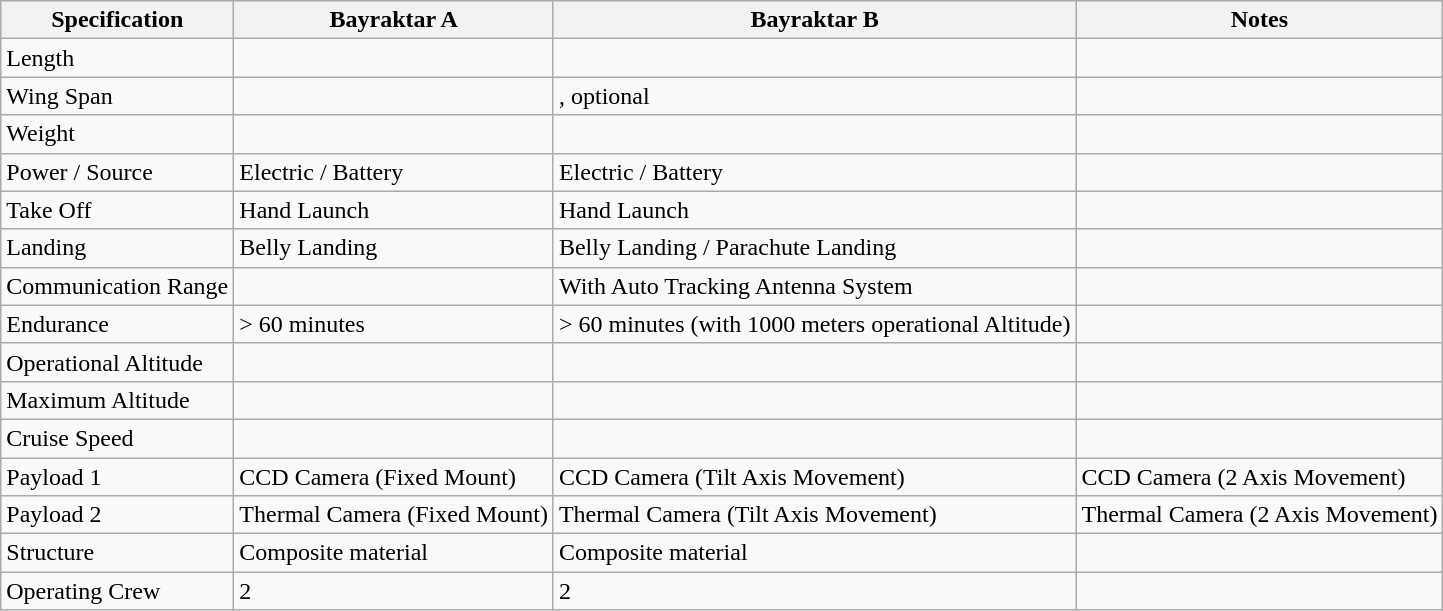<table class="wikitable" border="1">
<tr>
<th>Specification</th>
<th>Bayraktar A</th>
<th>Bayraktar B</th>
<th>Notes</th>
</tr>
<tr>
<td>Length</td>
<td></td>
<td></td>
<td></td>
</tr>
<tr>
<td>Wing Span</td>
<td></td>
<td>, optional </td>
<td></td>
</tr>
<tr>
<td>Weight</td>
<td></td>
<td></td>
<td></td>
</tr>
<tr>
<td>Power / Source</td>
<td>Electric / Battery</td>
<td>Electric / Battery</td>
<td></td>
</tr>
<tr>
<td>Take Off</td>
<td>Hand Launch</td>
<td>Hand Launch</td>
<td></td>
</tr>
<tr>
<td>Landing</td>
<td>Belly Landing</td>
<td>Belly Landing / Parachute Landing</td>
<td></td>
</tr>
<tr>
<td>Communication Range</td>
<td></td>
<td> With Auto Tracking Antenna System</td>
<td></td>
</tr>
<tr>
<td>Endurance</td>
<td>> 60 minutes</td>
<td>> 60 minutes  (with 1000 meters operational Altitude)</td>
<td></td>
</tr>
<tr>
<td>Operational Altitude</td>
<td></td>
<td></td>
<td></td>
</tr>
<tr>
<td>Maximum Altitude</td>
<td></td>
<td></td>
<td></td>
</tr>
<tr>
<td>Cruise Speed</td>
<td></td>
<td></td>
<td></td>
</tr>
<tr>
<td>Payload 1</td>
<td>CCD Camera (Fixed Mount)</td>
<td>CCD Camera (Tilt Axis Movement)</td>
<td>CCD Camera (2 Axis Movement)</td>
</tr>
<tr>
<td>Payload 2</td>
<td>Thermal Camera (Fixed Mount)</td>
<td>Thermal Camera (Tilt Axis Movement)</td>
<td>Thermal Camera (2 Axis Movement)</td>
</tr>
<tr>
<td>Structure</td>
<td>Composite material</td>
<td>Composite material</td>
<td></td>
</tr>
<tr>
<td>Operating Crew</td>
<td>2</td>
<td>2</td>
<td></td>
</tr>
</table>
